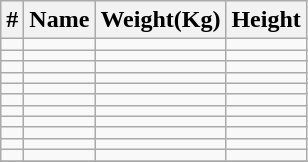<table class="wikitable">
<tr>
<th>#</th>
<th>Name</th>
<th>Weight(Kg)</th>
<th>Height</th>
</tr>
<tr>
<td></td>
<td></td>
<td></td>
<td></td>
</tr>
<tr>
<td></td>
<td></td>
<td></td>
<td></td>
</tr>
<tr>
<td></td>
<td></td>
<td></td>
<td></td>
</tr>
<tr>
<td></td>
<td></td>
<td></td>
<td></td>
</tr>
<tr>
<td></td>
<td></td>
<td></td>
<td></td>
</tr>
<tr>
<td></td>
<td></td>
<td></td>
<td></td>
</tr>
<tr>
<td></td>
<td></td>
<td></td>
<td></td>
</tr>
<tr>
<td></td>
<td></td>
<td></td>
<td></td>
</tr>
<tr>
<td></td>
<td></td>
<td></td>
<td></td>
</tr>
<tr>
<td></td>
<td></td>
<td></td>
<td></td>
</tr>
<tr>
<td></td>
<td></td>
<td></td>
<td></td>
</tr>
<tr>
</tr>
</table>
